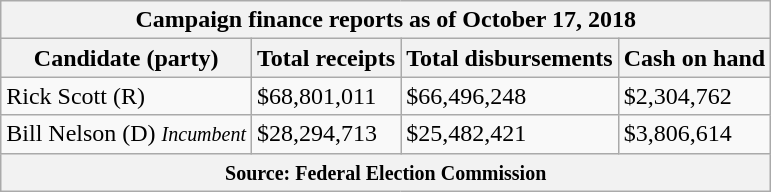<table class="wikitable sortable">
<tr>
<th colspan=4>Campaign finance reports as of October 17, 2018</th>
</tr>
<tr style="text-align:center;">
<th>Candidate (party)</th>
<th>Total receipts</th>
<th>Total disbursements</th>
<th>Cash on hand</th>
</tr>
<tr>
<td>Rick Scott (R)</td>
<td>$68,801,011</td>
<td>$66,496,248</td>
<td>$2,304,762</td>
</tr>
<tr>
<td>Bill Nelson (D) <em><small>Incumbent</small></em></td>
<td>$28,294,713</td>
<td>$25,482,421</td>
<td>$3,806,614</td>
</tr>
<tr>
<th colspan="4"><small>Source: Federal Election Commission</small></th>
</tr>
</table>
